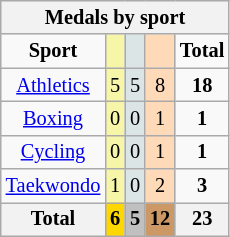<table class="wikitable" style="font-size:85%; text-align:center;">
<tr style="background:#efefef;">
<th colspan=5><strong>Medals by sport</strong></th>
</tr>
<tr>
<td><strong>Sport</strong></td>
<td style="background:#f7f6a8;"></td>
<td style="background:#dce5e5;"></td>
<td style="background:#ffdab9;"></td>
<td><strong>Total</strong></td>
</tr>
<tr>
<td><a href='#'>Athletics</a></td>
<td style="background:#F7F6A8;">5</td>
<td style="background:#DCE5E5;">5</td>
<td style="background:#FFDAB9;">8</td>
<td><strong>18</strong></td>
</tr>
<tr>
<td><a href='#'>Boxing</a></td>
<td style="background:#F7F6A8;">0</td>
<td style="background:#DCE5E5;">0</td>
<td style="background:#FFDAB9;">1</td>
<td><strong>1</strong></td>
</tr>
<tr>
<td><a href='#'>Cycling</a></td>
<td style="background:#F7F6A8;">0</td>
<td style="background:#DCE5E5;">0</td>
<td style="background:#FFDAB9;">1</td>
<td><strong>1</strong></td>
</tr>
<tr>
<td><a href='#'>Taekwondo</a></td>
<td style="background:#F7F6A8;">1</td>
<td style="background:#DCE5E5;">0</td>
<td style="background:#FFDAB9;">2</td>
<td><strong>3</strong></td>
</tr>
<tr>
<th>Total</th>
<th style="background:gold;"  >6</th>
<th style="background:silver;">5</th>
<th style="background:#c96;"  >12</th>
<th>23</th>
</tr>
</table>
